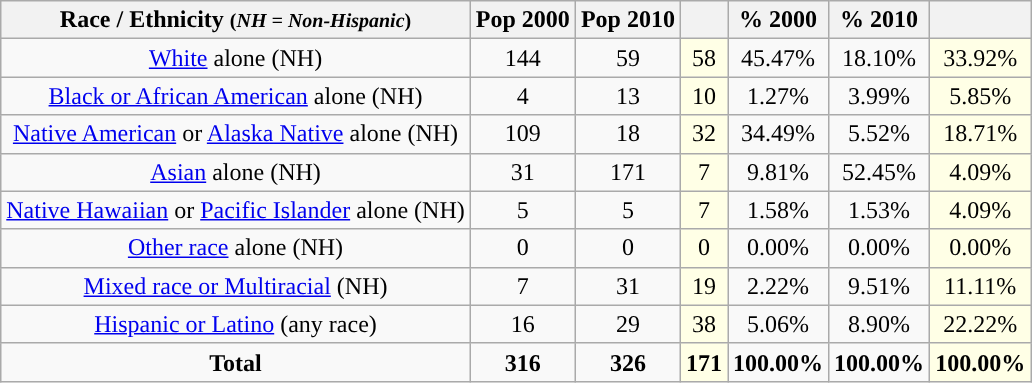<table class="wikitable" style="text-align:center;">
<tr>
<th>Race / Ethnicity <small>(<em>NH = Non-Hispanic</em>)</small></th>
<th>Pop 2000</th>
<th>Pop 2010</th>
<th></th>
<th>% 2000</th>
<th>% 2010</th>
<th></th>
</tr>
<tr>
<td><a href='#'>White</a> alone (NH)</td>
<td>144</td>
<td>59</td>
<td style='background: #ffffe6;'>58</td>
<td>45.47%</td>
<td>18.10%</td>
<td style='background: #ffffe6;'>33.92%</td>
</tr>
<tr>
<td><a href='#'>Black or African American</a> alone (NH)</td>
<td>4</td>
<td>13</td>
<td style='background: #ffffe6;'>10</td>
<td>1.27%</td>
<td>3.99%</td>
<td style='background: #ffffe6;'>5.85%</td>
</tr>
<tr>
<td><a href='#'>Native American</a> or <a href='#'>Alaska Native</a> alone (NH)</td>
<td>109</td>
<td>18</td>
<td style='background: #ffffe6;'>32</td>
<td>34.49%</td>
<td>5.52%</td>
<td style='background: #ffffe6;'>18.71%</td>
</tr>
<tr>
<td><a href='#'>Asian</a> alone (NH)</td>
<td>31</td>
<td>171</td>
<td style='background: #ffffe6;'>7</td>
<td>9.81%</td>
<td>52.45%</td>
<td style='background: #ffffe6;'>4.09%</td>
</tr>
<tr>
<td><a href='#'>Native Hawaiian</a> or <a href='#'>Pacific Islander</a> alone (NH)</td>
<td>5</td>
<td>5</td>
<td style='background: #ffffe6;'>7</td>
<td>1.58%</td>
<td>1.53%</td>
<td style='background: #ffffe6;'>4.09%</td>
</tr>
<tr>
<td><a href='#'>Other race</a> alone (NH)</td>
<td>0</td>
<td>0</td>
<td style='background: #ffffe6;'>0</td>
<td>0.00%</td>
<td>0.00%</td>
<td style='background: #ffffe6;'>0.00%</td>
</tr>
<tr>
<td><a href='#'>Mixed race or Multiracial</a> (NH)</td>
<td>7</td>
<td>31</td>
<td style='background: #ffffe6;'>19</td>
<td>2.22%</td>
<td>9.51%</td>
<td style='background: #ffffe6;'>11.11%</td>
</tr>
<tr>
<td><a href='#'>Hispanic or Latino</a> (any race)</td>
<td>16</td>
<td>29</td>
<td style='background: #ffffe6;'>38</td>
<td>5.06%</td>
<td>8.90%</td>
<td style='background: #ffffe6;'>22.22%</td>
</tr>
<tr>
<td><strong>Total</strong></td>
<td><strong>316</strong></td>
<td><strong>326</strong></td>
<td style='background: #ffffe6;'><strong>171</strong></td>
<td><strong>100.00%</strong></td>
<td><strong>100.00%</strong></td>
<td style='background: #ffffe6;'><strong>100.00%</strong></td>
</tr>
</table>
